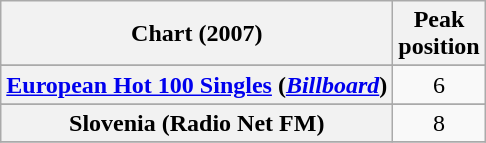<table class="wikitable sortable plainrowheaders" style="text-align:center">
<tr>
<th scope="col">Chart (2007)</th>
<th scope="col">Peak<br>position</th>
</tr>
<tr>
</tr>
<tr>
<th scope="row"><a href='#'>European Hot 100 Singles</a> (<em><a href='#'>Billboard</a></em>)</th>
<td>6</td>
</tr>
<tr>
</tr>
<tr>
</tr>
<tr>
</tr>
<tr>
<th scope="row">Slovenia (Radio Net FM)</th>
<td>8</td>
</tr>
<tr>
</tr>
</table>
